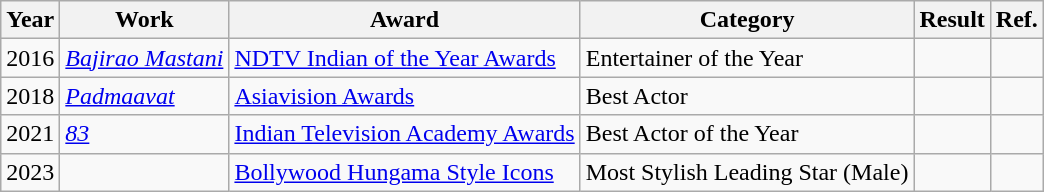<table class="wikitable unsortable plainrowheaders">
<tr>
<th scope="col">Year</th>
<th scope="col">Work</th>
<th scope="col">Award</th>
<th scope="col">Category</th>
<th scope="col">Result</th>
<th>Ref.</th>
</tr>
<tr>
<td>2016</td>
<td><em><a href='#'>Bajirao Mastani</a></em></td>
<td><a href='#'>NDTV Indian of the Year Awards</a></td>
<td>Entertainer of the Year</td>
<td></td>
<td></td>
</tr>
<tr>
<td>2018</td>
<td><em><a href='#'>Padmaavat</a></em></td>
<td><a href='#'>Asiavision Awards</a></td>
<td>Best Actor</td>
<td></td>
<td></td>
</tr>
<tr>
<td>2021</td>
<td><a href='#'><em>83</em></a></td>
<td><a href='#'>Indian Television Academy Awards</a></td>
<td>Best Actor of the Year</td>
<td></td>
<td></td>
</tr>
<tr>
<td>2023</td>
<td></td>
<td><a href='#'>Bollywood Hungama Style Icons</a></td>
<td>Most Stylish Leading Star (Male)</td>
<td></td>
<td></td>
</tr>
</table>
